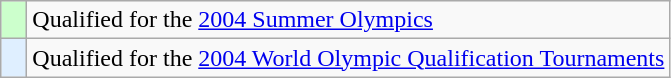<table class="wikitable" style="text-align:left;">
<tr>
<td width=10px bgcolor=#ccffcc></td>
<td>Qualified for the <a href='#'>2004 Summer Olympics</a></td>
</tr>
<tr>
<td width=10px bgcolor=#dfefff></td>
<td>Qualified for the <a href='#'>2004 World Olympic Qualification Tournaments</a></td>
</tr>
</table>
